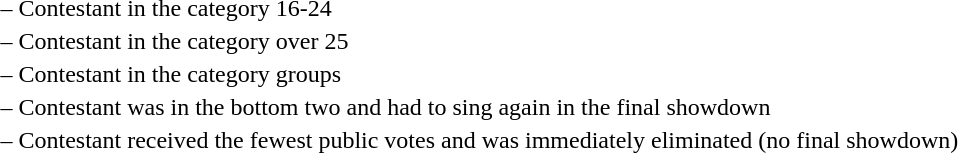<table>
<tr valign="top">
<td> –</td>
<td>Contestant in the category 16-24</td>
</tr>
<tr valign="top">
<td> –</td>
<td>Contestant in the category over 25</td>
</tr>
<tr valign="top">
<td> –</td>
<td>Contestant in the category groups</td>
</tr>
<tr valign="top">
<td> –</td>
<td>Contestant was in the bottom two and had to sing again in the final showdown</td>
</tr>
<tr valign="top">
<td> –</td>
<td>Contestant received the fewest public votes and was immediately eliminated (no final showdown)</td>
</tr>
<tr valign="top">
</tr>
</table>
